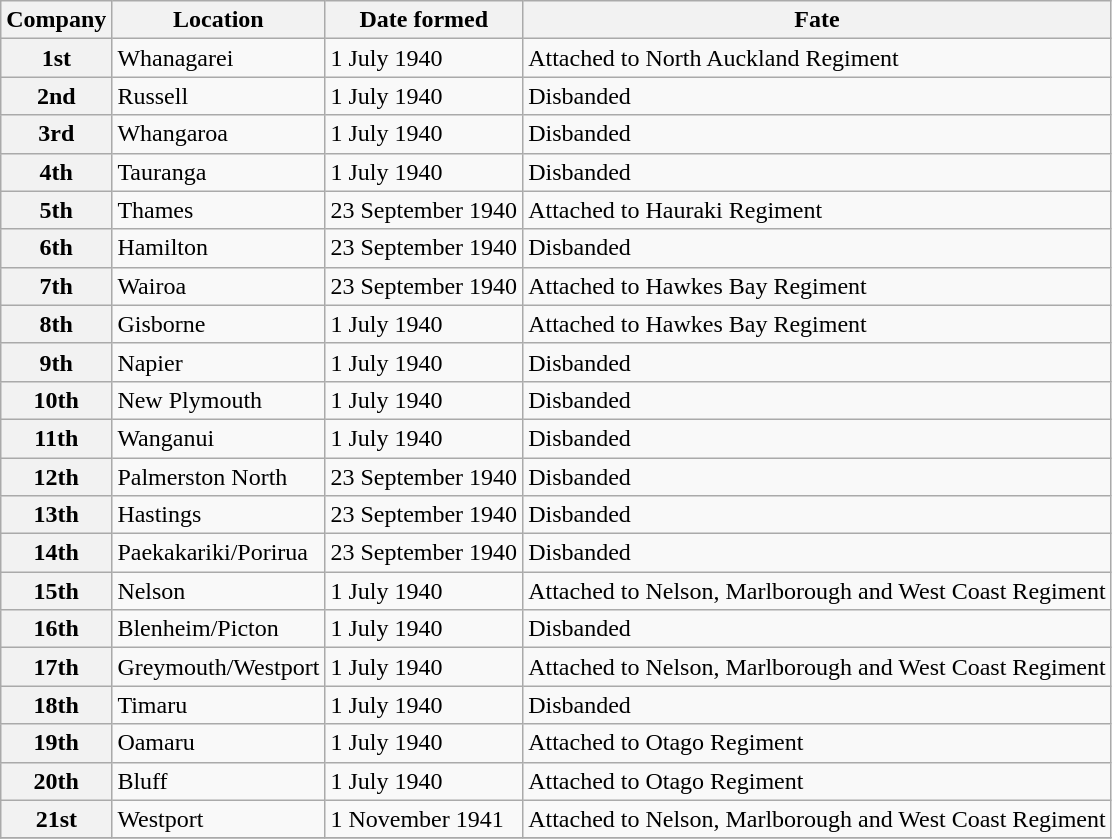<table class="wikitable sortable mw-collapsible autocollapse">
<tr>
<th>Company</th>
<th>Location</th>
<th>Date formed</th>
<th>Fate</th>
</tr>
<tr>
<th>1st</th>
<td>Whanagarei</td>
<td>1 July 1940</td>
<td>Attached to North Auckland Regiment</td>
</tr>
<tr>
<th>2nd</th>
<td>Russell</td>
<td>1 July 1940</td>
<td>Disbanded</td>
</tr>
<tr>
<th>3rd</th>
<td>Whangaroa</td>
<td>1 July 1940</td>
<td>Disbanded</td>
</tr>
<tr>
<th>4th</th>
<td>Tauranga</td>
<td>1 July 1940</td>
<td>Disbanded</td>
</tr>
<tr>
<th>5th</th>
<td>Thames</td>
<td>23 September 1940</td>
<td>Attached to Hauraki Regiment</td>
</tr>
<tr>
<th>6th</th>
<td>Hamilton</td>
<td>23 September 1940</td>
<td>Disbanded</td>
</tr>
<tr>
<th>7th</th>
<td>Wairoa</td>
<td>23 September 1940</td>
<td>Attached to Hawkes Bay Regiment</td>
</tr>
<tr>
<th>8th</th>
<td>Gisborne</td>
<td>1 July 1940</td>
<td>Attached to Hawkes Bay Regiment</td>
</tr>
<tr>
<th>9th</th>
<td>Napier</td>
<td>1 July 1940</td>
<td>Disbanded</td>
</tr>
<tr>
<th>10th</th>
<td>New Plymouth</td>
<td>1 July 1940</td>
<td>Disbanded</td>
</tr>
<tr>
<th>11th</th>
<td>Wanganui</td>
<td>1 July 1940</td>
<td>Disbanded</td>
</tr>
<tr>
<th>12th</th>
<td>Palmerston North</td>
<td>23 September 1940</td>
<td>Disbanded</td>
</tr>
<tr>
<th>13th</th>
<td>Hastings</td>
<td>23 September 1940</td>
<td>Disbanded</td>
</tr>
<tr>
<th>14th</th>
<td>Paekakariki/Porirua</td>
<td>23 September 1940</td>
<td>Disbanded</td>
</tr>
<tr>
<th>15th</th>
<td>Nelson</td>
<td>1 July 1940</td>
<td>Attached to Nelson, Marlborough and West Coast Regiment</td>
</tr>
<tr>
<th>16th</th>
<td>Blenheim/Picton</td>
<td>1 July 1940</td>
<td>Disbanded</td>
</tr>
<tr>
<th>17th</th>
<td>Greymouth/Westport</td>
<td>1 July 1940</td>
<td>Attached to Nelson, Marlborough and West Coast Regiment</td>
</tr>
<tr>
<th>18th</th>
<td>Timaru</td>
<td>1 July 1940</td>
<td>Disbanded</td>
</tr>
<tr>
<th>19th</th>
<td>Oamaru</td>
<td>1 July 1940</td>
<td>Attached to Otago Regiment</td>
</tr>
<tr>
<th>20th</th>
<td>Bluff</td>
<td>1 July 1940</td>
<td>Attached to Otago Regiment</td>
</tr>
<tr>
<th>21st</th>
<td>Westport</td>
<td>1 November 1941</td>
<td>Attached to Nelson, Marlborough and West Coast Regiment</td>
</tr>
<tr>
</tr>
</table>
